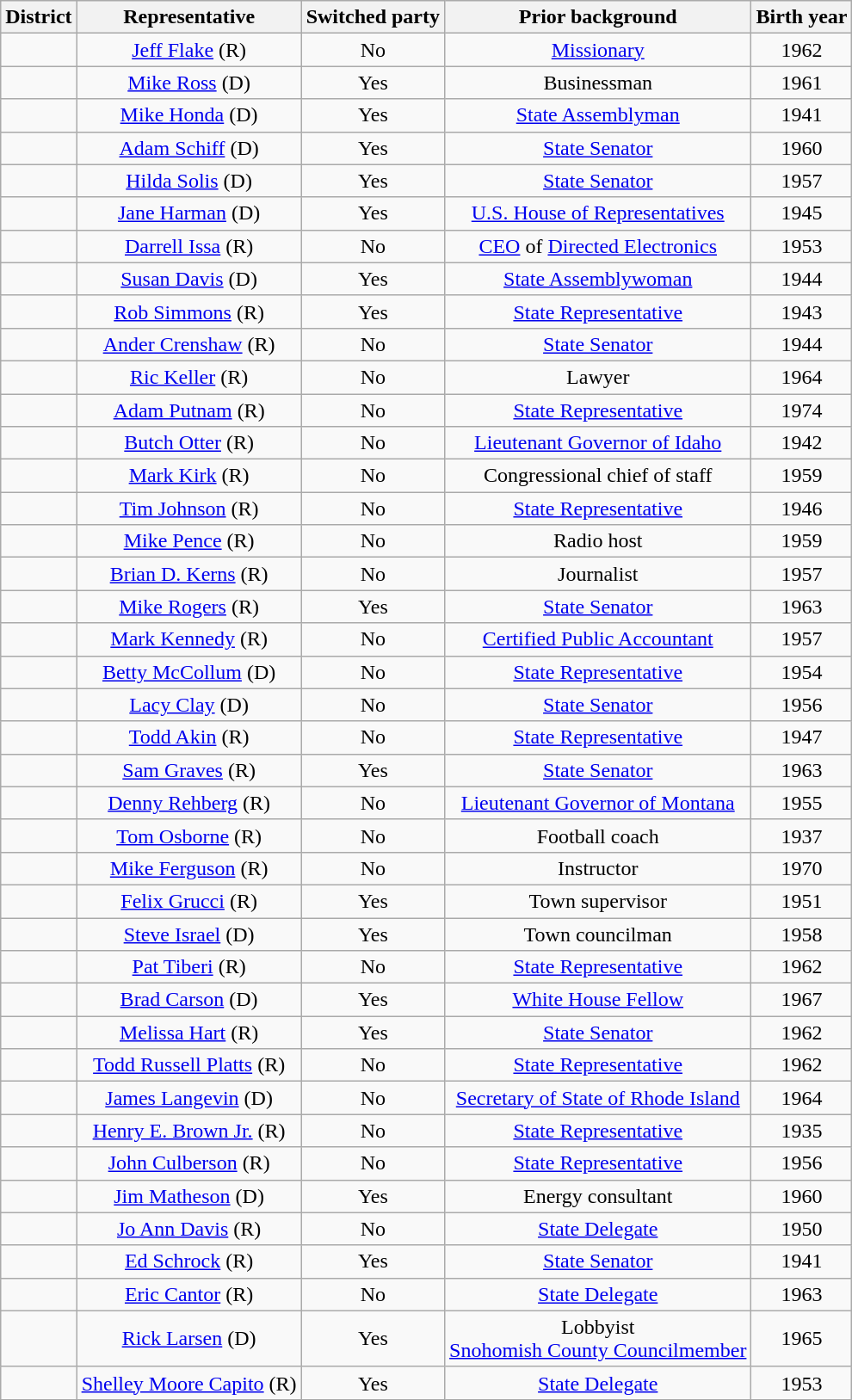<table class="sortable wikitable" style="text-align:center">
<tr>
<th>District</th>
<th>Representative</th>
<th>Switched party</th>
<th>Prior background</th>
<th>Birth year</th>
</tr>
<tr>
<td></td>
<td><a href='#'>Jeff Flake</a> (R)</td>
<td>No</td>
<td><a href='#'>Missionary</a></td>
<td>1962</td>
</tr>
<tr>
<td></td>
<td><a href='#'>Mike Ross</a> (D)</td>
<td>Yes</td>
<td>Businessman</td>
<td>1961</td>
</tr>
<tr>
<td></td>
<td><a href='#'>Mike Honda</a> (D)</td>
<td>Yes</td>
<td><a href='#'>State Assemblyman</a></td>
<td>1941</td>
</tr>
<tr>
<td></td>
<td><a href='#'>Adam Schiff</a> (D)</td>
<td>Yes</td>
<td><a href='#'>State Senator</a></td>
<td>1960</td>
</tr>
<tr>
<td></td>
<td><a href='#'>Hilda Solis</a> (D)</td>
<td>Yes</td>
<td><a href='#'>State Senator</a></td>
<td>1957</td>
</tr>
<tr>
<td></td>
<td><a href='#'>Jane Harman</a> (D)</td>
<td>Yes</td>
<td><a href='#'>U.S. House of Representatives</a></td>
<td>1945</td>
</tr>
<tr>
<td></td>
<td><a href='#'>Darrell Issa</a> (R)</td>
<td>No</td>
<td><a href='#'>CEO</a> of <a href='#'>Directed Electronics</a></td>
<td>1953</td>
</tr>
<tr>
<td></td>
<td><a href='#'>Susan Davis</a> (D)</td>
<td>Yes</td>
<td><a href='#'>State Assemblywoman</a></td>
<td>1944</td>
</tr>
<tr>
<td></td>
<td><a href='#'>Rob Simmons</a> (R)</td>
<td>Yes</td>
<td><a href='#'>State Representative</a></td>
<td>1943</td>
</tr>
<tr>
<td></td>
<td><a href='#'>Ander Crenshaw</a> (R)</td>
<td>No</td>
<td><a href='#'>State Senator</a></td>
<td>1944</td>
</tr>
<tr>
<td></td>
<td><a href='#'>Ric Keller</a> (R)</td>
<td>No</td>
<td>Lawyer</td>
<td>1964</td>
</tr>
<tr>
<td></td>
<td><a href='#'>Adam Putnam</a> (R)</td>
<td>No</td>
<td><a href='#'>State Representative</a></td>
<td>1974</td>
</tr>
<tr>
<td></td>
<td><a href='#'>Butch Otter</a> (R)</td>
<td>No</td>
<td><a href='#'>Lieutenant Governor of Idaho</a></td>
<td>1942</td>
</tr>
<tr>
<td></td>
<td><a href='#'>Mark Kirk</a> (R)</td>
<td>No</td>
<td>Congressional chief of staff</td>
<td>1959</td>
</tr>
<tr>
<td></td>
<td><a href='#'>Tim Johnson</a> (R)</td>
<td>No</td>
<td><a href='#'>State Representative</a></td>
<td>1946</td>
</tr>
<tr>
<td></td>
<td><a href='#'>Mike Pence</a> (R)</td>
<td>No</td>
<td>Radio host</td>
<td>1959</td>
</tr>
<tr>
<td></td>
<td><a href='#'>Brian D. Kerns</a> (R)</td>
<td>No</td>
<td>Journalist</td>
<td>1957</td>
</tr>
<tr>
<td></td>
<td><a href='#'>Mike Rogers</a> (R)</td>
<td>Yes</td>
<td><a href='#'>State Senator</a></td>
<td>1963</td>
</tr>
<tr>
<td></td>
<td><a href='#'>Mark Kennedy</a> (R)</td>
<td>No</td>
<td><a href='#'>Certified Public Accountant</a></td>
<td>1957</td>
</tr>
<tr>
<td></td>
<td><a href='#'>Betty McCollum</a> (D)</td>
<td>No</td>
<td><a href='#'>State Representative</a></td>
<td>1954</td>
</tr>
<tr>
<td></td>
<td><a href='#'>Lacy Clay</a> (D)</td>
<td>No</td>
<td><a href='#'>State Senator</a></td>
<td>1956</td>
</tr>
<tr>
<td></td>
<td><a href='#'>Todd Akin</a> (R)</td>
<td>No</td>
<td><a href='#'>State Representative</a></td>
<td>1947</td>
</tr>
<tr>
<td></td>
<td><a href='#'>Sam Graves</a> (R)</td>
<td>Yes</td>
<td><a href='#'>State Senator</a></td>
<td>1963</td>
</tr>
<tr>
<td></td>
<td><a href='#'>Denny Rehberg</a> (R)</td>
<td>No</td>
<td><a href='#'>Lieutenant Governor of Montana</a></td>
<td>1955</td>
</tr>
<tr>
<td></td>
<td><a href='#'>Tom Osborne</a> (R)</td>
<td>No</td>
<td>Football coach</td>
<td>1937</td>
</tr>
<tr>
<td></td>
<td><a href='#'>Mike Ferguson</a> (R)</td>
<td>No</td>
<td>Instructor</td>
<td>1970</td>
</tr>
<tr>
<td></td>
<td><a href='#'>Felix Grucci</a> (R)</td>
<td>Yes</td>
<td>Town supervisor</td>
<td>1951</td>
</tr>
<tr>
<td></td>
<td><a href='#'>Steve Israel</a> (D)</td>
<td>Yes</td>
<td>Town councilman</td>
<td>1958</td>
</tr>
<tr>
<td></td>
<td><a href='#'>Pat Tiberi</a> (R)</td>
<td>No</td>
<td><a href='#'>State Representative</a></td>
<td>1962</td>
</tr>
<tr>
<td></td>
<td><a href='#'>Brad Carson</a> (D)</td>
<td>Yes</td>
<td><a href='#'>White House Fellow</a></td>
<td>1967</td>
</tr>
<tr>
<td></td>
<td><a href='#'>Melissa Hart</a> (R)</td>
<td>Yes</td>
<td><a href='#'>State Senator</a></td>
<td>1962</td>
</tr>
<tr>
<td></td>
<td><a href='#'>Todd Russell Platts</a> (R)</td>
<td>No</td>
<td><a href='#'>State Representative</a></td>
<td>1962</td>
</tr>
<tr>
<td></td>
<td><a href='#'>James Langevin</a> (D)</td>
<td>No</td>
<td><a href='#'>Secretary of State of Rhode Island</a></td>
<td>1964</td>
</tr>
<tr>
<td></td>
<td><a href='#'>Henry E. Brown Jr.</a> (R)</td>
<td>No</td>
<td><a href='#'>State Representative</a></td>
<td>1935</td>
</tr>
<tr>
<td></td>
<td><a href='#'>John Culberson</a> (R)</td>
<td>No</td>
<td><a href='#'>State Representative</a></td>
<td>1956</td>
</tr>
<tr>
<td></td>
<td><a href='#'>Jim Matheson</a> (D)</td>
<td>Yes</td>
<td>Energy consultant</td>
<td>1960</td>
</tr>
<tr>
<td></td>
<td><a href='#'>Jo Ann Davis</a> (R)</td>
<td>No</td>
<td><a href='#'>State Delegate</a></td>
<td>1950</td>
</tr>
<tr>
<td></td>
<td><a href='#'>Ed Schrock</a> (R)</td>
<td>Yes</td>
<td><a href='#'>State Senator</a></td>
<td>1941</td>
</tr>
<tr>
<td></td>
<td><a href='#'>Eric Cantor</a> (R)</td>
<td>No</td>
<td><a href='#'>State Delegate</a></td>
<td>1963</td>
</tr>
<tr>
<td></td>
<td><a href='#'>Rick Larsen</a> (D)</td>
<td>Yes</td>
<td>Lobbyist<br><a href='#'>Snohomish County Councilmember</a></td>
<td>1965</td>
</tr>
<tr>
<td></td>
<td><a href='#'>Shelley Moore Capito</a> (R)</td>
<td>Yes</td>
<td><a href='#'>State Delegate</a></td>
<td>1953</td>
</tr>
</table>
